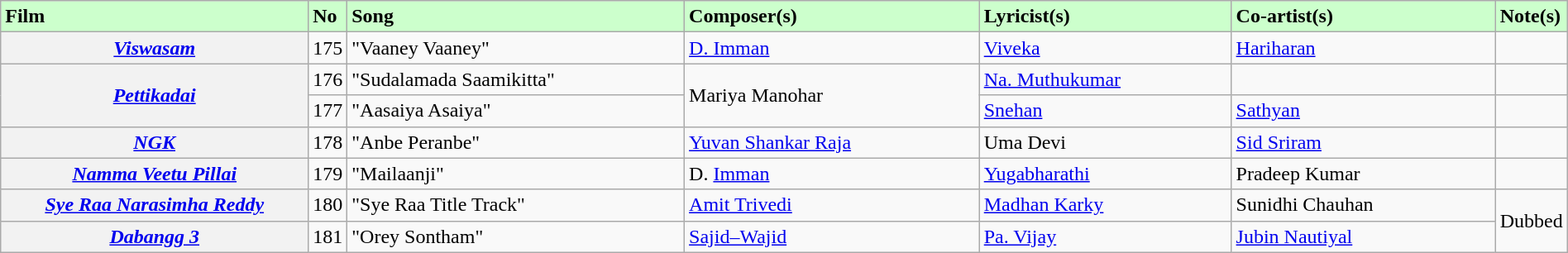<table class="wikitable plainrowheaders" width="100%" textcolor:#000;">
<tr style="background:#cfc; text-align:"center;">
<td scope="col" width="21%"><strong>Film</strong></td>
<td><strong>No</strong></td>
<td scope="col" width="23%"><strong>Song</strong></td>
<td scope="col" width="20%"><strong>Composer(s)</strong></td>
<td scope="col" width="17%"><strong>Lyricist(s)</strong></td>
<td scope="col" width="18%"><strong>Co-artist(s)</strong></td>
<td><strong>Note(s)</strong></td>
</tr>
<tr>
<th><em><a href='#'>Viswasam</a></em></th>
<td>175</td>
<td>"Vaaney Vaaney"</td>
<td><a href='#'>D. Imman</a></td>
<td><a href='#'>Viveka</a></td>
<td><a href='#'>Hariharan</a></td>
<td></td>
</tr>
<tr>
<th rowspan="2"><em><a href='#'>Pettikadai</a></em></th>
<td>176</td>
<td>"Sudalamada Saamikitta"</td>
<td rowspan="2">Mariya Manohar</td>
<td><a href='#'>Na. Muthukumar</a></td>
<td></td>
<td></td>
</tr>
<tr>
<td>177</td>
<td>"Aasaiya Asaiya"</td>
<td><a href='#'>Snehan</a></td>
<td><a href='#'>Sathyan</a></td>
<td></td>
</tr>
<tr>
<th><em><a href='#'>NGK</a></em></th>
<td>178</td>
<td>"Anbe Peranbe"</td>
<td><a href='#'>Yuvan Shankar Raja</a></td>
<td>Uma Devi</td>
<td><a href='#'>Sid Sriram</a></td>
<td></td>
</tr>
<tr>
<th><em><a href='#'>Namma Veetu Pillai</a></em></th>
<td>179</td>
<td>"Mailaanji"</td>
<td>D. <a href='#'>Imman</a></td>
<td><a href='#'>Yugabharathi</a></td>
<td>Pradeep Kumar</td>
<td></td>
</tr>
<tr>
<th><em><a href='#'>Sye Raa Narasimha Reddy</a></em></th>
<td>180</td>
<td>"Sye Raa Title Track"</td>
<td><a href='#'>Amit Trivedi</a></td>
<td><a href='#'>Madhan Karky</a></td>
<td>Sunidhi Chauhan</td>
<td rowspan="2">Dubbed</td>
</tr>
<tr>
<th><em><a href='#'>Dabangg 3</a></em></th>
<td>181</td>
<td>"Orey Sontham"</td>
<td><a href='#'>Sajid–Wajid</a></td>
<td><a href='#'>Pa. Vijay</a></td>
<td><a href='#'>Jubin Nautiyal</a></td>
</tr>
</table>
